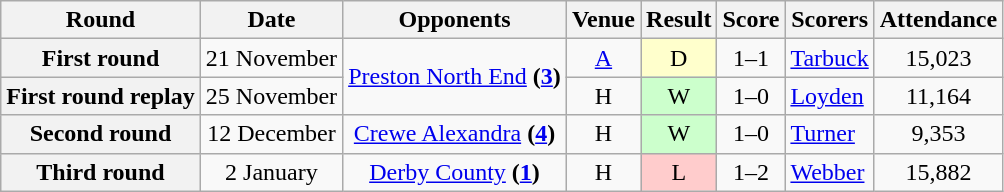<table class="wikitable" style="text-align:center">
<tr>
<th>Round</th>
<th>Date</th>
<th>Opponents</th>
<th>Venue</th>
<th>Result</th>
<th>Score</th>
<th>Scorers</th>
<th>Attendance</th>
</tr>
<tr>
<th>First round</th>
<td>21 November</td>
<td rowspan=2><a href='#'>Preston North End</a> <strong>(<a href='#'>3</a>)</strong></td>
<td><a href='#'>A</a></td>
<td style="background-color:#FFFFCC">D</td>
<td>1–1</td>
<td align="left"><a href='#'>Tarbuck</a></td>
<td>15,023</td>
</tr>
<tr>
<th>First round replay</th>
<td>25 November</td>
<td>H</td>
<td style="background-color:#CCFFCC">W</td>
<td>1–0</td>
<td align="left"><a href='#'>Loyden</a></td>
<td>11,164</td>
</tr>
<tr>
<th>Second round</th>
<td>12 December</td>
<td><a href='#'>Crewe Alexandra</a> <strong>(<a href='#'>4</a>)</strong></td>
<td>H</td>
<td style="background-color:#CCFFCC">W</td>
<td>1–0</td>
<td align="left"><a href='#'>Turner</a></td>
<td>9,353</td>
</tr>
<tr>
<th>Third round</th>
<td>2 January</td>
<td><a href='#'>Derby County</a> <strong>(<a href='#'>1</a>)</strong></td>
<td>H</td>
<td style="background-color:#FFCCCC">L</td>
<td>1–2</td>
<td align="left"><a href='#'>Webber</a></td>
<td>15,882</td>
</tr>
</table>
